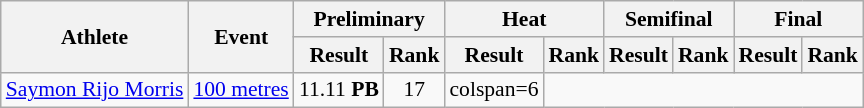<table class="wikitable"  style=font-size:90%>
<tr>
<th rowspan="2">Athlete</th>
<th rowspan="2">Event</th>
<th colspan="2">Preliminary</th>
<th colspan="2">Heat</th>
<th colspan="2">Semifinal</th>
<th colspan="2">Final</th>
</tr>
<tr>
<th>Result</th>
<th>Rank</th>
<th>Result</th>
<th>Rank</th>
<th>Result</th>
<th>Rank</th>
<th>Result</th>
<th>Rank</th>
</tr>
<tr style=text-align:center>
<td style=text-align:left><a href='#'>Saymon Rijo Morris</a></td>
<td style=text-align:left><a href='#'>100 metres</a></td>
<td>11.11 <strong>PB</strong></td>
<td>17</td>
<td>colspan=6 </td>
</tr>
</table>
